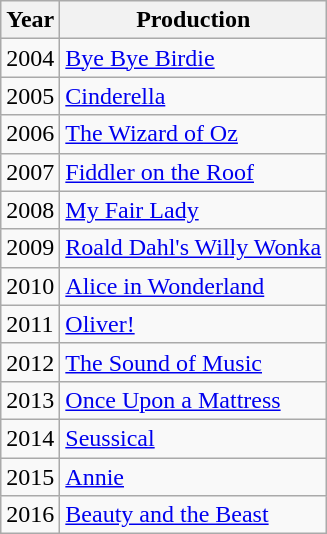<table class="wikitable">
<tr>
<th>Year</th>
<th>Production</th>
</tr>
<tr>
<td>2004</td>
<td><a href='#'>Bye Bye Birdie</a></td>
</tr>
<tr>
<td>2005</td>
<td><a href='#'>Cinderella</a></td>
</tr>
<tr>
<td>2006</td>
<td><a href='#'>The Wizard of Oz</a></td>
</tr>
<tr>
<td>2007</td>
<td><a href='#'>Fiddler on the Roof</a></td>
</tr>
<tr>
<td>2008</td>
<td><a href='#'>My Fair Lady</a></td>
</tr>
<tr>
<td>2009</td>
<td><a href='#'>Roald Dahl's Willy Wonka</a></td>
</tr>
<tr>
<td>2010</td>
<td><a href='#'>Alice in Wonderland</a></td>
</tr>
<tr>
<td>2011</td>
<td><a href='#'>Oliver!</a></td>
</tr>
<tr>
<td>2012</td>
<td><a href='#'>The Sound of Music</a></td>
</tr>
<tr>
<td>2013</td>
<td><a href='#'>Once Upon a Mattress</a></td>
</tr>
<tr>
<td>2014</td>
<td><a href='#'>Seussical</a></td>
</tr>
<tr>
<td>2015</td>
<td><a href='#'>Annie</a></td>
</tr>
<tr>
<td>2016</td>
<td><a href='#'>Beauty and the Beast</a></td>
</tr>
</table>
